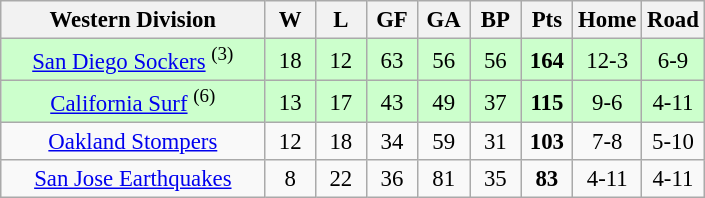<table class="wikitable" width="470" style="font-size:95%; text-align:center">
<tr>
<th width="40%">Western Division</th>
<th width="7.5%">W</th>
<th width="7.5%">L</th>
<th width="7.5%">GF</th>
<th width="7.5%">GA</th>
<th width="7.5%">BP</th>
<th width="7.5%">Pts</th>
<th width="7.5%">Home</th>
<th width="7.5%">Road</th>
</tr>
<tr bgcolor=#ccffcc>
<td><a href='#'>San Diego Sockers</a> <sup>(3)</sup></td>
<td>18</td>
<td>12</td>
<td>63</td>
<td>56</td>
<td>56</td>
<td><strong>164</strong></td>
<td>12-3</td>
<td>6-9</td>
</tr>
<tr bgcolor=#ccffcc>
<td><a href='#'>California Surf</a> <sup>(6)</sup></td>
<td>13</td>
<td>17</td>
<td>43</td>
<td>49</td>
<td>37</td>
<td><strong>115</strong></td>
<td>9-6</td>
<td>4-11</td>
</tr>
<tr>
<td><a href='#'>Oakland Stompers</a></td>
<td>12</td>
<td>18</td>
<td>34</td>
<td>59</td>
<td>31</td>
<td><strong>103</strong></td>
<td>7-8</td>
<td>5-10</td>
</tr>
<tr>
<td><a href='#'>San Jose Earthquakes</a></td>
<td>8</td>
<td>22</td>
<td>36</td>
<td>81</td>
<td>35</td>
<td><strong>83</strong></td>
<td>4-11</td>
<td>4-11</td>
</tr>
</table>
